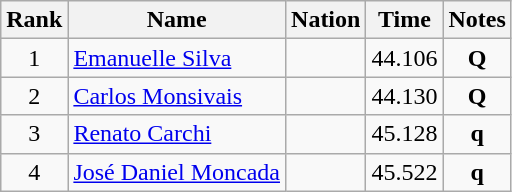<table class="wikitable sortable">
<tr>
<th>Rank</th>
<th>Name</th>
<th>Nation</th>
<th>Time</th>
<th>Notes</th>
</tr>
<tr>
<td align="center">1</td>
<td><a href='#'>Emanuelle Silva</a></td>
<td></td>
<td align="center">44.106</td>
<td align="center"><strong>Q</strong></td>
</tr>
<tr>
<td align="center">2</td>
<td><a href='#'>Carlos Monsivais</a></td>
<td></td>
<td align="center">44.130</td>
<td align="center"><strong>Q</strong></td>
</tr>
<tr>
<td align="center">3</td>
<td><a href='#'>Renato Carchi</a></td>
<td></td>
<td align="center">45.128</td>
<td align="center"><strong>q</strong></td>
</tr>
<tr>
<td align="center">4</td>
<td><a href='#'>José Daniel Moncada</a></td>
<td></td>
<td align="center">45.522</td>
<td align="center"><strong>q</strong></td>
</tr>
</table>
